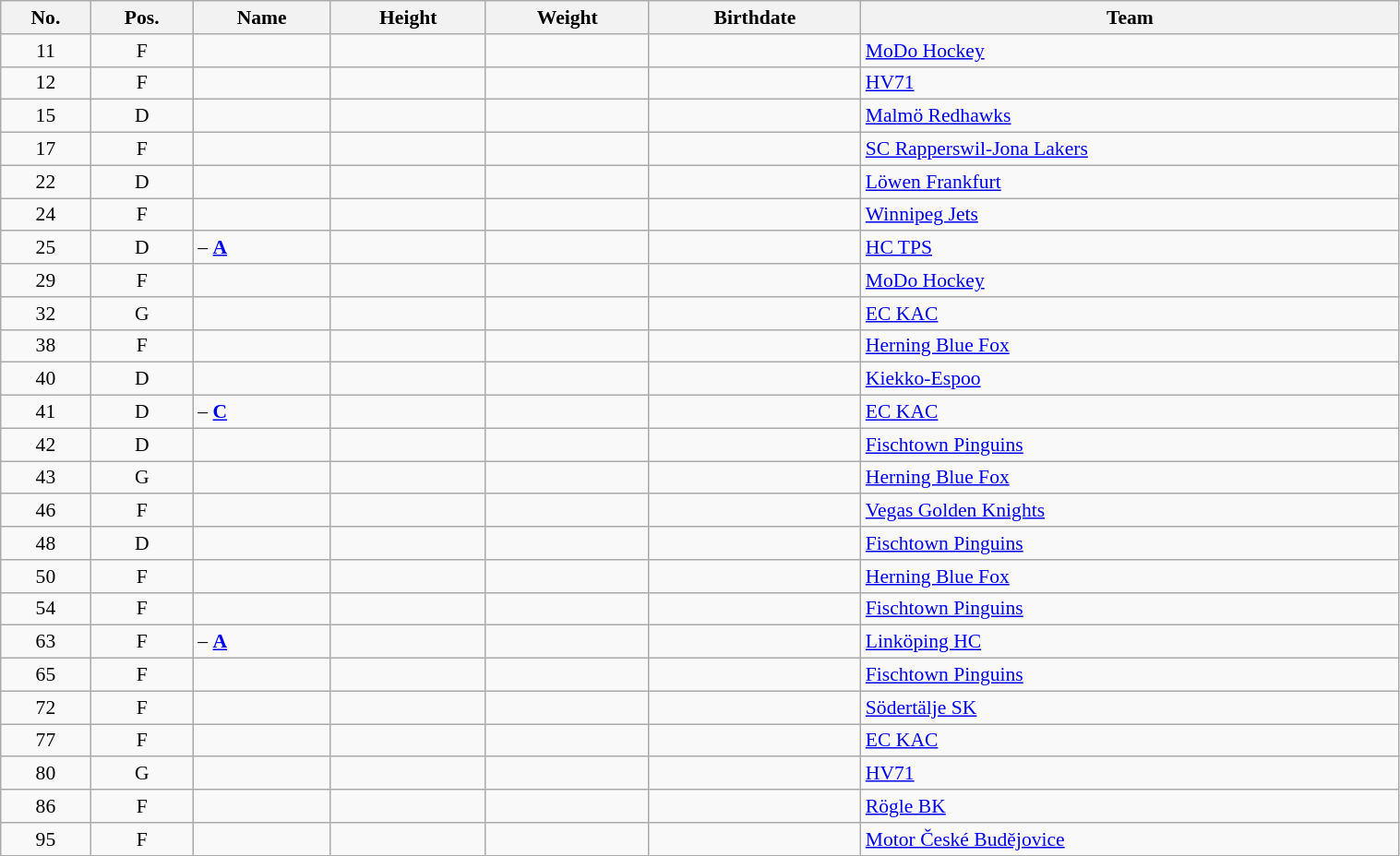<table width="80%" class="wikitable sortable" style="font-size: 90%; text-align: center;">
<tr>
<th>No.</th>
<th>Pos.</th>
<th>Name</th>
<th>Height</th>
<th>Weight</th>
<th>Birthdate</th>
<th>Team</th>
</tr>
<tr>
<td>11</td>
<td>F</td>
<td align="left"></td>
<td></td>
<td></td>
<td></td>
<td style="text-align:left;"> <a href='#'>MoDo Hockey</a></td>
</tr>
<tr>
<td>12</td>
<td>F</td>
<td align="left"></td>
<td></td>
<td></td>
<td></td>
<td style="text-align:left;"> <a href='#'>HV71</a></td>
</tr>
<tr>
<td>15</td>
<td>D</td>
<td align="left"></td>
<td></td>
<td></td>
<td></td>
<td style="text-align:left;"> <a href='#'>Malmö Redhawks</a></td>
</tr>
<tr>
<td>17</td>
<td>F</td>
<td align="left"></td>
<td></td>
<td></td>
<td></td>
<td style="text-align:left;"> <a href='#'>SC Rapperswil-Jona Lakers</a></td>
</tr>
<tr>
<td>22</td>
<td>D</td>
<td align=left></td>
<td></td>
<td></td>
<td></td>
<td style="text-align:left;"> <a href='#'>Löwen Frankfurt</a></td>
</tr>
<tr>
<td>24</td>
<td>F</td>
<td align=left></td>
<td></td>
<td></td>
<td></td>
<td style="text-align:left;"> <a href='#'>Winnipeg Jets</a></td>
</tr>
<tr>
<td>25</td>
<td>D</td>
<td align=left> – <strong><a href='#'>A</a></strong></td>
<td></td>
<td></td>
<td></td>
<td style="text-align:left;"> <a href='#'>HC TPS</a></td>
</tr>
<tr>
<td>29</td>
<td>F</td>
<td align="left"></td>
<td></td>
<td></td>
<td></td>
<td style="text-align:left;"> <a href='#'>MoDo Hockey</a></td>
</tr>
<tr>
<td>32</td>
<td>G</td>
<td align="left"></td>
<td></td>
<td></td>
<td></td>
<td style="text-align:left;"> <a href='#'>EC KAC</a></td>
</tr>
<tr>
<td>38</td>
<td>F</td>
<td align="left"></td>
<td></td>
<td></td>
<td></td>
<td style="text-align:left;"> <a href='#'>Herning Blue Fox</a></td>
</tr>
<tr>
<td>40</td>
<td>D</td>
<td align="left"></td>
<td></td>
<td></td>
<td></td>
<td style="text-align:left;"> <a href='#'>Kiekko-Espoo</a></td>
</tr>
<tr>
<td>41</td>
<td>D</td>
<td align="left"> – <strong><a href='#'>C</a></strong></td>
<td></td>
<td></td>
<td></td>
<td style="text-align:left;"> <a href='#'>EC KAC</a></td>
</tr>
<tr>
<td>42</td>
<td>D</td>
<td align="left"></td>
<td></td>
<td></td>
<td></td>
<td style="text-align:left;"> <a href='#'>Fischtown Pinguins</a></td>
</tr>
<tr>
<td>43</td>
<td>G</td>
<td align="left"></td>
<td></td>
<td></td>
<td></td>
<td style="text-align:left;"> <a href='#'>Herning Blue Fox</a></td>
</tr>
<tr>
<td>46</td>
<td>F</td>
<td align="left"></td>
<td></td>
<td></td>
<td></td>
<td style="text-align:left;"> <a href='#'>Vegas Golden Knights</a></td>
</tr>
<tr>
<td>48</td>
<td>D</td>
<td align="left"></td>
<td></td>
<td></td>
<td></td>
<td style="text-align:left;"> <a href='#'>Fischtown Pinguins</a></td>
</tr>
<tr>
<td>50</td>
<td>F</td>
<td align="left"></td>
<td></td>
<td></td>
<td></td>
<td style="text-align:left;"> <a href='#'>Herning Blue Fox</a></td>
</tr>
<tr>
<td>54</td>
<td>F</td>
<td align="left"></td>
<td></td>
<td></td>
<td></td>
<td style="text-align:left;"> <a href='#'>Fischtown Pinguins</a></td>
</tr>
<tr>
<td>63</td>
<td>F</td>
<td align="left"> – <strong><a href='#'>A</a></strong></td>
<td></td>
<td></td>
<td></td>
<td style="text-align:left;"> <a href='#'>Linköping HC</a></td>
</tr>
<tr>
<td>65</td>
<td>F</td>
<td align="left"></td>
<td></td>
<td></td>
<td></td>
<td style="text-align:left;"> <a href='#'>Fischtown Pinguins</a></td>
</tr>
<tr>
<td>72</td>
<td>F</td>
<td align="left"></td>
<td></td>
<td></td>
<td></td>
<td style="text-align:left;"> <a href='#'>Södertälje SK</a></td>
</tr>
<tr>
<td>77</td>
<td>F</td>
<td align="left"></td>
<td></td>
<td></td>
<td></td>
<td style="text-align:left;"> <a href='#'>EC KAC</a></td>
</tr>
<tr>
<td>80</td>
<td>G</td>
<td align="left"></td>
<td></td>
<td></td>
<td></td>
<td style="text-align:left;"> <a href='#'>HV71</a></td>
</tr>
<tr>
<td>86</td>
<td>F</td>
<td align="left"></td>
<td></td>
<td></td>
<td></td>
<td style="text-align:left;"> <a href='#'>Rögle BK</a></td>
</tr>
<tr>
<td>95</td>
<td>F</td>
<td align="left"></td>
<td></td>
<td></td>
<td></td>
<td style="text-align:left;"> <a href='#'>Motor České Budějovice</a></td>
</tr>
</table>
